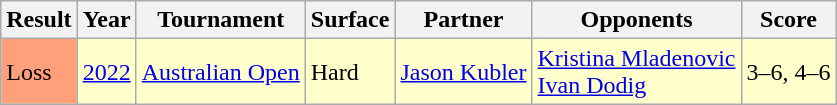<table class="sortable wikitable nowrap">
<tr>
<th>Result</th>
<th>Year</th>
<th>Tournament</th>
<th>Surface</th>
<th>Partner</th>
<th>Opponents</th>
<th class="unsortable">Score</th>
</tr>
<tr style="background:#ffc;">
<td style="background:#ffa07a;">Loss</td>
<td><a href='#'>2022</a></td>
<td><a href='#'>Australian Open</a></td>
<td>Hard</td>
<td> <a href='#'>Jason Kubler</a></td>
<td> <a href='#'>Kristina Mladenovic</a> <br>  <a href='#'>Ivan Dodig</a></td>
<td>3–6, 4–6</td>
</tr>
</table>
